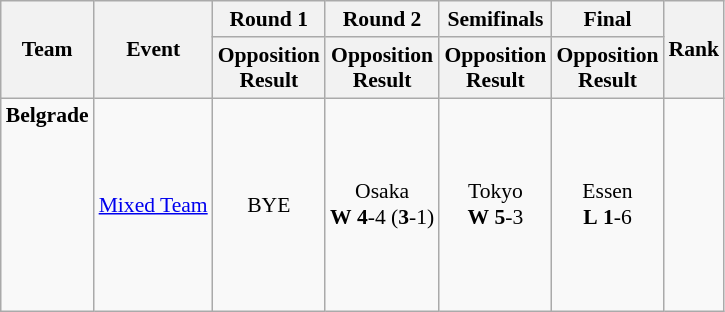<table class="wikitable" border="1" style="font-size:90%">
<tr>
<th rowspan=2>Team</th>
<th rowspan=2>Event</th>
<th>Round 1</th>
<th>Round 2</th>
<th>Semifinals</th>
<th>Final</th>
<th rowspan=2>Rank</th>
</tr>
<tr>
<th>Opposition<br>Result</th>
<th>Opposition<br>Result</th>
<th>Opposition<br>Result</th>
<th>Opposition<br>Result</th>
</tr>
<tr>
<td><strong>Belgrade</strong><br><br><br><br><br><br><br><br></td>
<td><a href='#'>Mixed Team</a></td>
<td align=center>BYE</td>
<td align=center>Osaka <br> <strong>W</strong> <strong>4</strong>-4 (<strong>3</strong>-1)</td>
<td align=center>Tokyo <br> <strong>W</strong> <strong>5</strong>-3</td>
<td align=center>Essen <br> <strong>L</strong> <strong>1</strong>-6</td>
<td align=center></td>
</tr>
</table>
